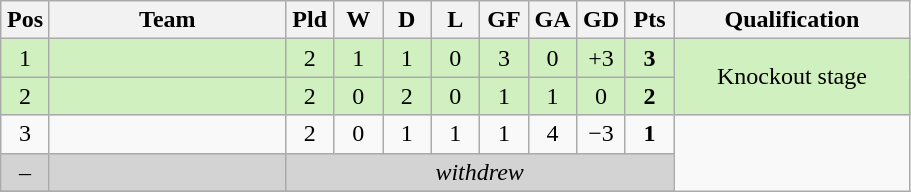<table class="wikitable" border="1" style="text-align: center;">
<tr>
<th width="25"><abbr>Pos</abbr></th>
<th width="150">Team</th>
<th width="25"><abbr>Pld</abbr></th>
<th width="25"><abbr>W</abbr></th>
<th width="25"><abbr>D</abbr></th>
<th width="25"><abbr>L</abbr></th>
<th width="25"><abbr>GF</abbr></th>
<th width="25"><abbr>GA</abbr></th>
<th width="25"><abbr>GD</abbr></th>
<th width="25"><abbr>Pts</abbr></th>
<th width="150">Qualification</th>
</tr>
<tr bgcolor= #D0F0C0>
<td>1</td>
<td align="left"></td>
<td>2</td>
<td>1</td>
<td>1</td>
<td>0</td>
<td>3</td>
<td>0</td>
<td>+3</td>
<td><strong>3</strong></td>
<td rowspan=2>Knockout stage</td>
</tr>
<tr bgcolor= #D0F0C0>
<td>2</td>
<td align="left"></td>
<td>2</td>
<td>0</td>
<td>2</td>
<td>0</td>
<td>1</td>
<td>1</td>
<td>0</td>
<td><strong>2</strong></td>
</tr>
<tr>
<td>3</td>
<td align="left"></td>
<td>2</td>
<td>0</td>
<td>1</td>
<td>1</td>
<td>1</td>
<td>4</td>
<td>−3</td>
<td><strong>1</strong></td>
</tr>
<tr bgcolor= lightgrey>
<td>–</td>
<td align="left"></td>
<td colspan=8><em>withdrew</em></td>
</tr>
<tr>
</tr>
</table>
